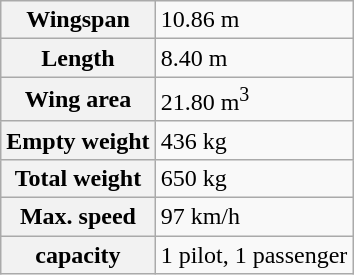<table class="wikitable">
<tr>
<th>Wingspan</th>
<td>10.86 m</td>
</tr>
<tr>
<th>Length</th>
<td>8.40 m</td>
</tr>
<tr>
<th>Wing area</th>
<td>21.80 m<sup>3</sup></td>
</tr>
<tr>
<th>Empty weight</th>
<td>436 kg</td>
</tr>
<tr>
<th>Total weight</th>
<td>650 kg</td>
</tr>
<tr>
<th>Max. speed</th>
<td>97 km/h</td>
</tr>
<tr>
<th>capacity</th>
<td>1 pilot, 1 passenger</td>
</tr>
</table>
